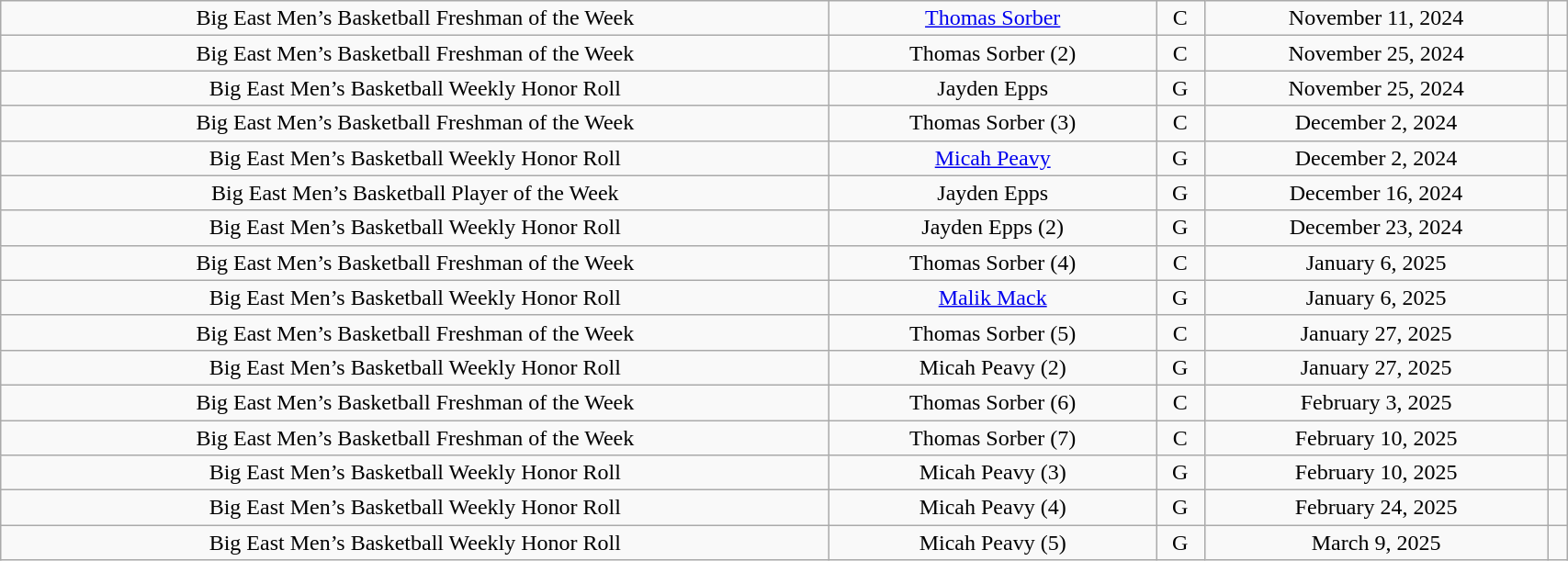<table class="wikitable" style="width: 90%;text-align: center;">
<tr align="center">
<td rowspan="1">Big East Men’s Basketball Freshman of the Week</td>
<td><a href='#'>Thomas Sorber</a></td>
<td>C</td>
<td>November 11, 2024</td>
<td></td>
</tr>
<tr align="center">
<td rowspan="1">Big East Men’s Basketball Freshman of the Week</td>
<td>Thomas Sorber (2)</td>
<td>C</td>
<td>November 25, 2024</td>
<td></td>
</tr>
<tr align="center">
<td rowspan="1">Big East Men’s Basketball Weekly Honor Roll</td>
<td>Jayden Epps</td>
<td>G</td>
<td>November 25, 2024</td>
<td></td>
</tr>
<tr align="center">
<td rowspan="1">Big East Men’s Basketball Freshman of the Week</td>
<td>Thomas Sorber (3)</td>
<td>C</td>
<td>December 2, 2024</td>
<td></td>
</tr>
<tr align="center">
<td rowspan="1">Big East Men’s Basketball Weekly Honor Roll</td>
<td><a href='#'>Micah Peavy</a></td>
<td>G</td>
<td>December 2, 2024</td>
<td></td>
</tr>
<tr align="center">
<td rowspan="1">Big East Men’s Basketball Player of the Week</td>
<td>Jayden Epps</td>
<td>G</td>
<td>December 16, 2024</td>
<td></td>
</tr>
<tr align="center">
<td rowspan="1">Big East Men’s Basketball Weekly Honor Roll</td>
<td>Jayden Epps (2)</td>
<td>G</td>
<td>December 23, 2024</td>
<td></td>
</tr>
<tr align="center">
<td rowspan="1">Big East Men’s Basketball Freshman of the Week</td>
<td>Thomas Sorber (4)</td>
<td>C</td>
<td>January 6, 2025</td>
<td></td>
</tr>
<tr align="center">
<td rowspan="1">Big East Men’s Basketball Weekly Honor Roll</td>
<td><a href='#'>Malik Mack</a></td>
<td>G</td>
<td>January 6, 2025</td>
<td></td>
</tr>
<tr align="center">
<td rowspan="1">Big East Men’s Basketball Freshman of the Week</td>
<td>Thomas Sorber (5)</td>
<td>C</td>
<td>January 27, 2025</td>
<td></td>
</tr>
<tr align="center">
<td rowspan="1">Big East Men’s Basketball Weekly Honor Roll</td>
<td>Micah Peavy (2)</td>
<td>G</td>
<td>January 27, 2025</td>
<td></td>
</tr>
<tr align="center">
<td rowspan="1">Big East Men’s Basketball Freshman of the Week</td>
<td>Thomas Sorber (6)</td>
<td>C</td>
<td>February 3, 2025</td>
<td></td>
</tr>
<tr align="center">
<td rowspan="1">Big East Men’s Basketball Freshman of the Week</td>
<td>Thomas Sorber (7)</td>
<td>C</td>
<td>February 10, 2025</td>
<td></td>
</tr>
<tr align="center">
<td rowspan="1">Big East Men’s Basketball Weekly Honor Roll</td>
<td>Micah Peavy (3)</td>
<td>G</td>
<td>February 10, 2025</td>
<td></td>
</tr>
<tr align="center">
<td rowspan="1">Big East Men’s Basketball Weekly Honor Roll</td>
<td>Micah Peavy (4)</td>
<td>G</td>
<td>February 24, 2025</td>
<td></td>
</tr>
<tr align="center">
<td rowspan="1">Big East Men’s Basketball Weekly Honor Roll</td>
<td>Micah Peavy (5)</td>
<td>G</td>
<td>March 9, 2025</td>
<td></td>
</tr>
</table>
